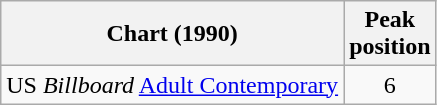<table class="wikitable sortable plainrowheaders" style="text-align:center">
<tr>
<th scope="col">Chart (1990)</th>
<th scope="col">Peak<br>position</th>
</tr>
<tr>
<td align="left">US <em>Billboard</em> <a href='#'>Adult Contemporary</a></td>
<td style="text-align:center;">6</td>
</tr>
</table>
